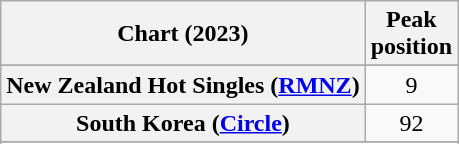<table class="wikitable sortable plainrowheaders" style="text-align:center">
<tr>
<th scope="col">Chart (2023)</th>
<th scope="col">Peak<br>position</th>
</tr>
<tr>
</tr>
<tr>
</tr>
<tr>
<th scope="row">New Zealand Hot Singles (<a href='#'>RMNZ</a>)</th>
<td>9</td>
</tr>
<tr>
<th scope="row">South Korea (<a href='#'>Circle</a>)</th>
<td>92</td>
</tr>
<tr>
</tr>
<tr>
</tr>
</table>
